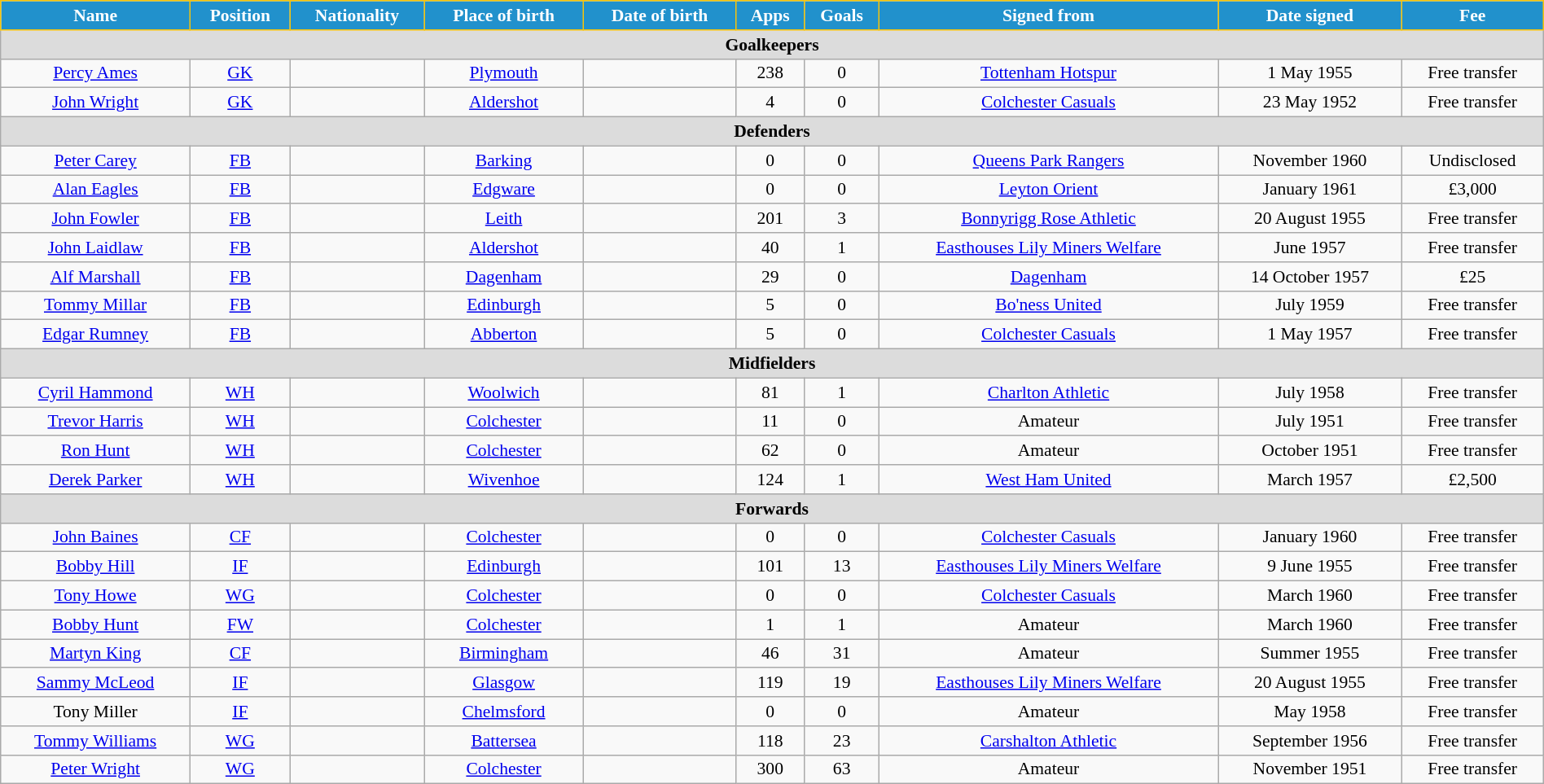<table class="wikitable" style="text-align:center; font-size:90%; width:100%;">
<tr>
<th style="background:#2191CC; color:white; border:1px solid #F7C408; text-align:center;">Name</th>
<th style="background:#2191CC; color:white; border:1px solid #F7C408; text-align:center;">Position</th>
<th style="background:#2191CC; color:white; border:1px solid #F7C408; text-align:center;">Nationality</th>
<th style="background:#2191CC; color:white; border:1px solid #F7C408; text-align:center;">Place of birth</th>
<th style="background:#2191CC; color:white; border:1px solid #F7C408; text-align:center;">Date of birth</th>
<th style="background:#2191CC; color:white; border:1px solid #F7C408; text-align:center;">Apps</th>
<th style="background:#2191CC; color:white; border:1px solid #F7C408; text-align:center;">Goals</th>
<th style="background:#2191CC; color:white; border:1px solid #F7C408; text-align:center;">Signed from</th>
<th style="background:#2191CC; color:white; border:1px solid #F7C408; text-align:center;">Date signed</th>
<th style="background:#2191CC; color:white; border:1px solid #F7C408; text-align:center;">Fee</th>
</tr>
<tr>
<th colspan="12" style="background:#dcdcdc; text-align:center;">Goalkeepers</th>
</tr>
<tr>
<td><a href='#'>Percy Ames</a></td>
<td><a href='#'>GK</a></td>
<td></td>
<td><a href='#'>Plymouth</a></td>
<td></td>
<td>238</td>
<td>0</td>
<td> <a href='#'>Tottenham Hotspur</a></td>
<td>1 May 1955</td>
<td>Free transfer</td>
</tr>
<tr>
<td><a href='#'>John Wright</a></td>
<td><a href='#'>GK</a></td>
<td></td>
<td><a href='#'>Aldershot</a></td>
<td></td>
<td>4</td>
<td>0</td>
<td> <a href='#'>Colchester Casuals</a></td>
<td>23 May 1952</td>
<td>Free transfer</td>
</tr>
<tr>
<th colspan="12" style="background:#dcdcdc; text-align:center;">Defenders</th>
</tr>
<tr>
<td><a href='#'>Peter Carey</a></td>
<td><a href='#'>FB</a></td>
<td></td>
<td><a href='#'>Barking</a></td>
<td></td>
<td>0</td>
<td>0</td>
<td> <a href='#'>Queens Park Rangers</a></td>
<td>November 1960</td>
<td>Undisclosed</td>
</tr>
<tr>
<td><a href='#'>Alan Eagles</a></td>
<td><a href='#'>FB</a></td>
<td></td>
<td><a href='#'>Edgware</a></td>
<td></td>
<td>0</td>
<td>0</td>
<td> <a href='#'>Leyton Orient</a></td>
<td>January 1961</td>
<td>£3,000</td>
</tr>
<tr>
<td><a href='#'>John Fowler</a></td>
<td><a href='#'>FB</a></td>
<td></td>
<td><a href='#'>Leith</a></td>
<td></td>
<td>201</td>
<td>3</td>
<td> <a href='#'>Bonnyrigg Rose Athletic</a></td>
<td>20 August 1955</td>
<td>Free transfer</td>
</tr>
<tr>
<td><a href='#'>John Laidlaw</a></td>
<td><a href='#'>FB</a></td>
<td></td>
<td><a href='#'>Aldershot</a></td>
<td></td>
<td>40</td>
<td>1</td>
<td> <a href='#'>Easthouses Lily Miners Welfare</a></td>
<td>June 1957</td>
<td>Free transfer</td>
</tr>
<tr>
<td><a href='#'>Alf Marshall</a></td>
<td><a href='#'>FB</a></td>
<td></td>
<td><a href='#'>Dagenham</a></td>
<td></td>
<td>29</td>
<td>0</td>
<td> <a href='#'>Dagenham</a></td>
<td>14 October 1957</td>
<td>£25</td>
</tr>
<tr>
<td><a href='#'>Tommy Millar</a></td>
<td><a href='#'>FB</a></td>
<td></td>
<td><a href='#'>Edinburgh</a></td>
<td></td>
<td>5</td>
<td>0</td>
<td> <a href='#'>Bo'ness United</a></td>
<td>July 1959</td>
<td>Free transfer</td>
</tr>
<tr>
<td><a href='#'>Edgar Rumney</a></td>
<td><a href='#'>FB</a></td>
<td></td>
<td><a href='#'>Abberton</a></td>
<td></td>
<td>5</td>
<td>0</td>
<td> <a href='#'>Colchester Casuals</a></td>
<td>1 May 1957</td>
<td>Free transfer</td>
</tr>
<tr>
<th colspan="12" style="background:#dcdcdc; text-align:center;">Midfielders</th>
</tr>
<tr>
<td><a href='#'>Cyril Hammond</a></td>
<td><a href='#'>WH</a></td>
<td></td>
<td><a href='#'>Woolwich</a></td>
<td></td>
<td>81</td>
<td>1</td>
<td> <a href='#'>Charlton Athletic</a></td>
<td>July 1958</td>
<td>Free transfer</td>
</tr>
<tr>
<td><a href='#'>Trevor Harris</a></td>
<td><a href='#'>WH</a></td>
<td></td>
<td><a href='#'>Colchester</a></td>
<td></td>
<td>11</td>
<td>0</td>
<td>Amateur</td>
<td>July 1951</td>
<td>Free transfer</td>
</tr>
<tr>
<td><a href='#'>Ron Hunt</a></td>
<td><a href='#'>WH</a></td>
<td></td>
<td><a href='#'>Colchester</a></td>
<td></td>
<td>62</td>
<td>0</td>
<td>Amateur</td>
<td>October 1951</td>
<td>Free transfer</td>
</tr>
<tr>
<td><a href='#'>Derek Parker</a></td>
<td><a href='#'>WH</a></td>
<td></td>
<td><a href='#'>Wivenhoe</a></td>
<td></td>
<td>124</td>
<td>1</td>
<td> <a href='#'>West Ham United</a></td>
<td>March 1957</td>
<td>£2,500</td>
</tr>
<tr>
<th colspan="12" style="background:#dcdcdc; text-align:center;">Forwards</th>
</tr>
<tr>
<td><a href='#'>John Baines</a></td>
<td><a href='#'>CF</a></td>
<td></td>
<td><a href='#'>Colchester</a></td>
<td></td>
<td>0</td>
<td>0</td>
<td> <a href='#'>Colchester Casuals</a></td>
<td>January 1960</td>
<td>Free transfer</td>
</tr>
<tr>
<td><a href='#'>Bobby Hill</a></td>
<td><a href='#'>IF</a></td>
<td></td>
<td><a href='#'>Edinburgh</a></td>
<td></td>
<td>101</td>
<td>13</td>
<td> <a href='#'>Easthouses Lily Miners Welfare</a></td>
<td>9 June 1955</td>
<td>Free transfer</td>
</tr>
<tr>
<td><a href='#'>Tony Howe</a></td>
<td><a href='#'>WG</a></td>
<td></td>
<td><a href='#'>Colchester</a></td>
<td></td>
<td>0</td>
<td>0</td>
<td> <a href='#'>Colchester Casuals</a></td>
<td>March 1960</td>
<td>Free transfer</td>
</tr>
<tr>
<td><a href='#'>Bobby Hunt</a></td>
<td><a href='#'>FW</a></td>
<td></td>
<td><a href='#'>Colchester</a></td>
<td></td>
<td>1</td>
<td>1</td>
<td>Amateur</td>
<td>March 1960</td>
<td>Free transfer</td>
</tr>
<tr>
<td><a href='#'>Martyn King</a></td>
<td><a href='#'>CF</a></td>
<td></td>
<td><a href='#'>Birmingham</a></td>
<td></td>
<td>46</td>
<td>31</td>
<td>Amateur</td>
<td>Summer 1955</td>
<td>Free transfer</td>
</tr>
<tr>
<td><a href='#'>Sammy McLeod</a></td>
<td><a href='#'>IF</a></td>
<td></td>
<td><a href='#'>Glasgow</a></td>
<td></td>
<td>119</td>
<td>19</td>
<td> <a href='#'>Easthouses Lily Miners Welfare</a></td>
<td>20 August 1955</td>
<td>Free transfer</td>
</tr>
<tr>
<td>Tony Miller</td>
<td><a href='#'>IF</a></td>
<td></td>
<td><a href='#'>Chelmsford</a></td>
<td></td>
<td>0</td>
<td>0</td>
<td>Amateur</td>
<td>May 1958</td>
<td>Free transfer</td>
</tr>
<tr>
<td><a href='#'>Tommy Williams</a></td>
<td><a href='#'>WG</a></td>
<td></td>
<td><a href='#'>Battersea</a></td>
<td></td>
<td>118</td>
<td>23</td>
<td> <a href='#'>Carshalton Athletic</a></td>
<td>September 1956</td>
<td>Free transfer</td>
</tr>
<tr>
<td><a href='#'>Peter Wright</a></td>
<td><a href='#'>WG</a></td>
<td></td>
<td><a href='#'>Colchester</a></td>
<td></td>
<td>300</td>
<td>63</td>
<td>Amateur</td>
<td>November 1951</td>
<td>Free transfer</td>
</tr>
</table>
